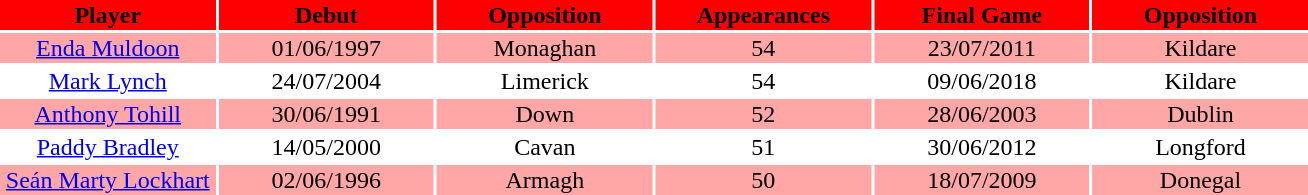<table>
<tr bgcolor=#FF0000>
<th width=16%>Player</th>
<th width=16%>Debut</th>
<th width=16%>Opposition</th>
<th width=16%>Appearances</th>
<th width=16%>Final Game</th>
<th width=16%>Opposition</th>
</tr>
<tr bgcolor=#FFA7A7>
<td align=center><a href='#'>Enda Muldoon</a></td>
<td align=center>01/06/1997</td>
<td align=center>Monaghan</td>
<td align=center>54</td>
<td align=center>23/07/2011</td>
<td align=center>Kildare</td>
</tr>
<tr bgcolor=#FFFFFF>
<td align=center><a href='#'>Mark Lynch</a></td>
<td align=center>24/07/2004</td>
<td align=center>Limerick</td>
<td align=center>54</td>
<td align=center>09/06/2018</td>
<td align=center>Kildare</td>
</tr>
<tr bgcolor=#FFA7A7>
<td align=center><a href='#'>Anthony Tohill</a></td>
<td align=center>30/06/1991</td>
<td align=center>Down</td>
<td align=center>52</td>
<td align=center>28/06/2003</td>
<td align=center>Dublin</td>
</tr>
<tr bgcolor=#FFFFFF>
<td align=center><a href='#'>Paddy Bradley</a></td>
<td align=center>14/05/2000</td>
<td align=center>Cavan</td>
<td align=center>51</td>
<td align=center>30/06/2012</td>
<td align=center>Longford</td>
</tr>
<tr bgcolor=#FFA7A7>
<td align=center><a href='#'>Seán Marty Lockhart</a></td>
<td align=center>02/06/1996</td>
<td align=center>Armagh</td>
<td align=center>50</td>
<td align=center>18/07/2009</td>
<td align=center>Donegal</td>
</tr>
</table>
